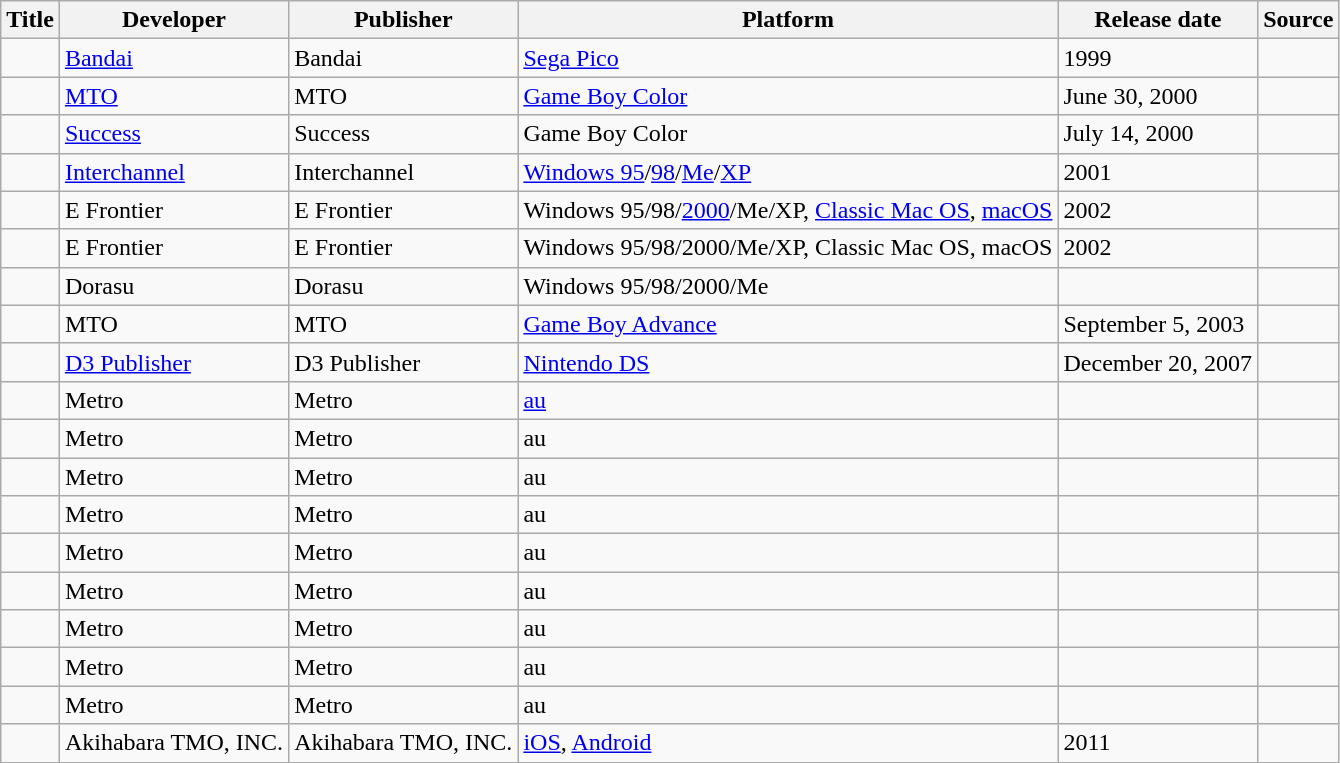<table class="wikitable">
<tr>
<th>Title</th>
<th>Developer</th>
<th>Publisher</th>
<th>Platform</th>
<th>Release date</th>
<th>Source</th>
</tr>
<tr>
<td></td>
<td><a href='#'>Bandai</a></td>
<td>Bandai</td>
<td><a href='#'>Sega Pico</a></td>
<td>1999</td>
<td></td>
</tr>
<tr>
<td></td>
<td><a href='#'>MTO</a></td>
<td>MTO</td>
<td><a href='#'>Game Boy Color</a></td>
<td>June 30, 2000</td>
<td></td>
</tr>
<tr>
<td></td>
<td><a href='#'>Success</a></td>
<td>Success</td>
<td>Game Boy Color</td>
<td>July 14, 2000</td>
<td></td>
</tr>
<tr>
<td></td>
<td><a href='#'>Interchannel</a></td>
<td>Interchannel</td>
<td><a href='#'>Windows 95</a>/<a href='#'>98</a>/<a href='#'>Me</a>/<a href='#'>XP</a></td>
<td>2001</td>
<td></td>
</tr>
<tr>
<td></td>
<td>E Frontier</td>
<td>E Frontier</td>
<td>Windows 95/98/<a href='#'>2000</a>/Me/XP, <a href='#'>Classic Mac OS</a>, <a href='#'>macOS</a></td>
<td>2002</td>
<td></td>
</tr>
<tr>
<td></td>
<td>E Frontier</td>
<td>E Frontier</td>
<td>Windows 95/98/2000/Me/XP, Classic Mac OS, macOS</td>
<td>2002</td>
<td></td>
</tr>
<tr>
<td></td>
<td>Dorasu</td>
<td>Dorasu</td>
<td>Windows 95/98/2000/Me</td>
<td></td>
<td></td>
</tr>
<tr>
<td></td>
<td>MTO</td>
<td>MTO</td>
<td><a href='#'>Game Boy Advance</a></td>
<td>September 5, 2003</td>
<td></td>
</tr>
<tr>
<td></td>
<td><a href='#'>D3 Publisher</a></td>
<td>D3 Publisher</td>
<td><a href='#'>Nintendo DS</a></td>
<td>December 20, 2007</td>
<td></td>
</tr>
<tr>
<td></td>
<td>Metro</td>
<td>Metro</td>
<td><a href='#'>au</a></td>
<td></td>
<td></td>
</tr>
<tr>
<td></td>
<td>Metro</td>
<td>Metro</td>
<td>au</td>
<td></td>
<td></td>
</tr>
<tr>
<td></td>
<td>Metro</td>
<td>Metro</td>
<td>au</td>
<td></td>
<td></td>
</tr>
<tr>
<td></td>
<td>Metro</td>
<td>Metro</td>
<td>au</td>
<td></td>
<td></td>
</tr>
<tr>
<td></td>
<td>Metro</td>
<td>Metro</td>
<td>au</td>
<td></td>
<td></td>
</tr>
<tr>
<td></td>
<td>Metro</td>
<td>Metro</td>
<td>au</td>
<td></td>
<td></td>
</tr>
<tr>
<td></td>
<td>Metro</td>
<td>Metro</td>
<td>au</td>
<td></td>
<td></td>
</tr>
<tr>
<td></td>
<td>Metro</td>
<td>Metro</td>
<td>au</td>
<td></td>
<td></td>
</tr>
<tr>
<td></td>
<td>Metro</td>
<td>Metro</td>
<td>au</td>
<td></td>
<td></td>
</tr>
<tr>
<td></td>
<td>Akihabara TMO, INC.</td>
<td>Akihabara TMO, INC.</td>
<td><a href='#'>iOS</a>, <a href='#'>Android</a></td>
<td>2011</td>
<td></td>
</tr>
</table>
